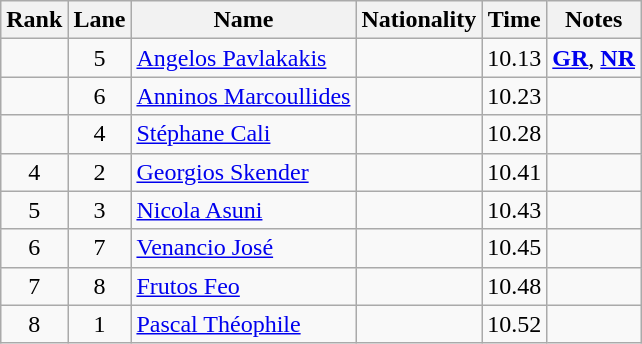<table class="wikitable sortable" style="text-align:center">
<tr>
<th>Rank</th>
<th>Lane</th>
<th>Name</th>
<th>Nationality</th>
<th>Time</th>
<th>Notes</th>
</tr>
<tr>
<td></td>
<td>5</td>
<td align=left><a href='#'>Angelos Pavlakakis</a></td>
<td align=left></td>
<td>10.13</td>
<td><strong><a href='#'>GR</a></strong>, <strong><a href='#'>NR</a></strong></td>
</tr>
<tr>
<td></td>
<td>6</td>
<td align=left><a href='#'>Anninos Marcoullides</a></td>
<td align=left></td>
<td>10.23</td>
<td></td>
</tr>
<tr>
<td></td>
<td>4</td>
<td align=left><a href='#'>Stéphane Cali</a></td>
<td align=left></td>
<td>10.28</td>
<td></td>
</tr>
<tr>
<td>4</td>
<td>2</td>
<td align=left><a href='#'>Georgios Skender</a></td>
<td align=left></td>
<td>10.41</td>
<td></td>
</tr>
<tr>
<td>5</td>
<td>3</td>
<td align=left><a href='#'>Nicola Asuni</a></td>
<td align=left></td>
<td>10.43</td>
<td></td>
</tr>
<tr>
<td>6</td>
<td>7</td>
<td align=left><a href='#'>Venancio José</a></td>
<td align=left></td>
<td>10.45</td>
<td></td>
</tr>
<tr>
<td>7</td>
<td>8</td>
<td align=left><a href='#'>Frutos Feo</a></td>
<td align=left></td>
<td>10.48</td>
<td></td>
</tr>
<tr>
<td>8</td>
<td>1</td>
<td align=left><a href='#'>Pascal Théophile</a></td>
<td align=left></td>
<td>10.52</td>
<td></td>
</tr>
</table>
